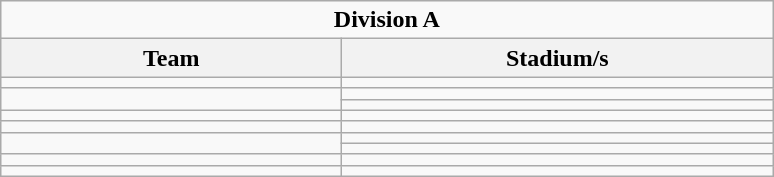<table class="wikitable">
<tr>
<td colspan=3 align=center><strong>Division A</strong></td>
</tr>
<tr>
<th width="220">Team</th>
<th width="280">Stadium/s</th>
</tr>
<tr>
<td></td>
<td></td>
</tr>
<tr>
<td rowspan=2></td>
<td></td>
</tr>
<tr>
<td></td>
</tr>
<tr>
<td></td>
<td></td>
</tr>
<tr>
<td></td>
<td></td>
</tr>
<tr>
<td rowspan=2></td>
<td></td>
</tr>
<tr>
<td></td>
</tr>
<tr>
<td></td>
<td></td>
</tr>
<tr>
<td></td>
<td></td>
</tr>
</table>
